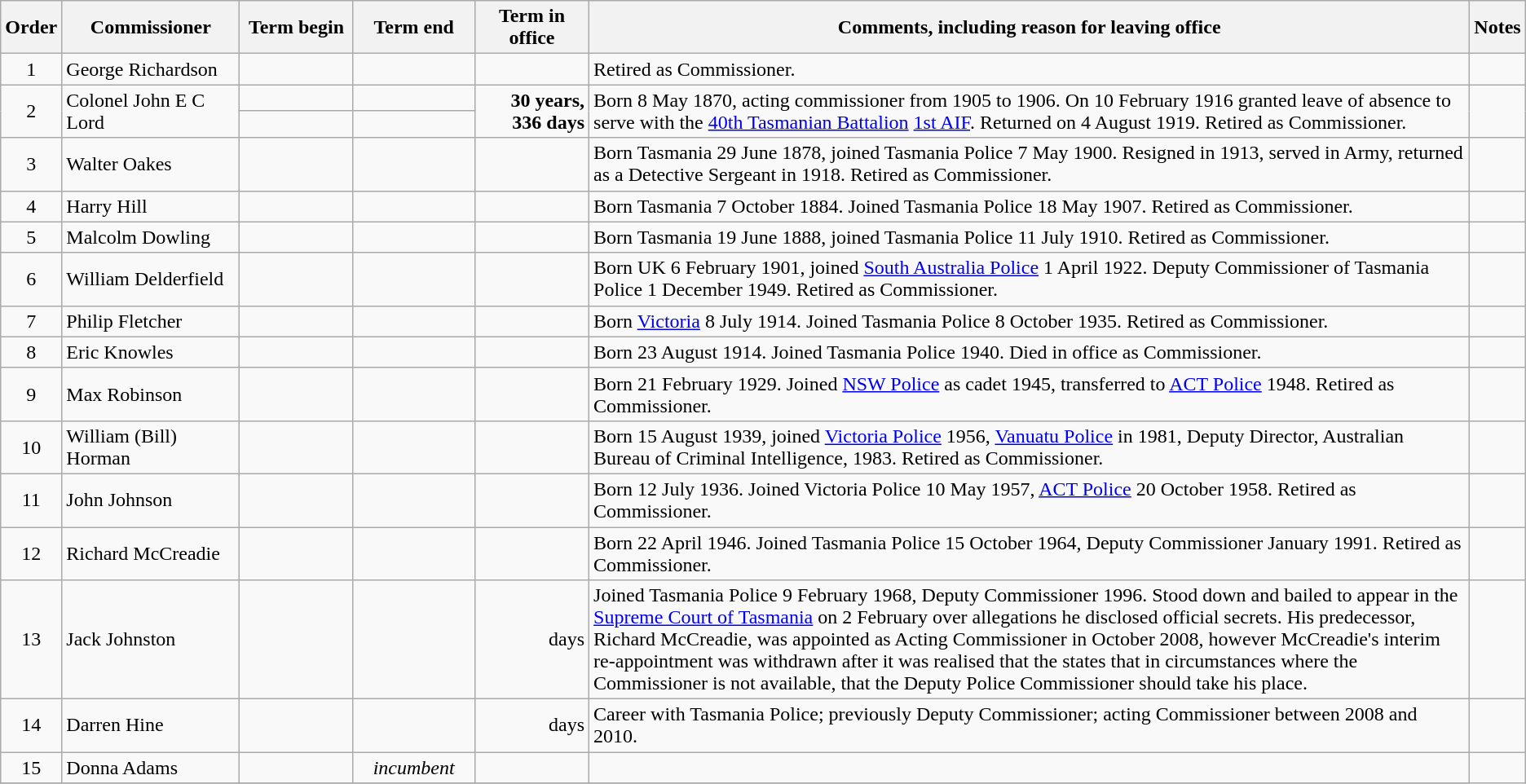<table class="wikitable sortable plainrowheaders">
<tr>
<th scope="col" width="10pt">Order</th>
<th scope="col" width="150pt">Commissioner</th>
<th scope="col" width="100pt">Term begin</th>
<th scope="col" width="100pt">Term end</th>
<th scope="col" width="100pt">Term in office</th>
<th scope="col" width="900pt">Comments, including reason for leaving office</th>
<th scope="col" width="5pt">Notes</th>
</tr>
<tr>
<td align=center>1</td>
<td>George Richardson</td>
<td align=center></td>
<td align=center></td>
<td align=right></td>
<td>Retired as Commissioner.</td>
<td></td>
</tr>
<tr>
<td align=center rowspan=2>2</td>
<td rowspan=2>Colonel John E C Lord </td>
<td align=center></td>
<td align=center></td>
<td align=right rowspan=2><strong>30 years, 336 days</strong></td>
<td rowspan=2>Born 8 May 1870, acting commissioner from 1905 to 1906. On 10 February 1916 granted leave of absence to serve with the <a href='#'>40th Tasmanian Battalion</a> <a href='#'>1st AIF</a>. Returned on 4 August 1919. Retired as Commissioner.</td>
<td rowspan=2></td>
</tr>
<tr>
<td align=center></td>
<td align=center></td>
</tr>
<tr>
<td align=center>3</td>
<td>Walter Oakes </td>
<td align=center></td>
<td align=center></td>
<td align=right></td>
<td>Born Tasmania 29 June 1878, joined Tasmania Police 7 May 1900. Resigned in 1913, served in Army, returned as a Detective Sergeant in 1918. Retired as Commissioner.</td>
<td></td>
</tr>
<tr>
<td align=center>4</td>
<td>Harry Hill</td>
<td align=center></td>
<td align=center></td>
<td align=right></td>
<td>Born Tasmania 7 October 1884. Joined Tasmania Police 18 May 1907. Retired as Commissioner.</td>
<td></td>
</tr>
<tr>
<td align=center>5</td>
<td>Malcolm Dowling</td>
<td align=center></td>
<td align=center></td>
<td align=right></td>
<td>Born Tasmania 19 June 1888, joined Tasmania Police 11 July 1910. Retired as Commissioner.</td>
<td></td>
</tr>
<tr>
<td align=center>6</td>
<td>William Delderfield </td>
<td align=center></td>
<td align=center></td>
<td align=right></td>
<td>Born UK 6 February 1901, joined <a href='#'>South Australia Police</a> 1 April 1922. Deputy Commissioner of Tasmania Police 1 December 1949. Retired as Commissioner.</td>
<td></td>
</tr>
<tr>
<td align=center>7</td>
<td>Philip Fletcher </td>
<td align=center></td>
<td align=center></td>
<td align=right></td>
<td>Born <a href='#'>Victoria</a> 8 July 1914. Joined Tasmania Police 8 October 1935. Retired as Commissioner.</td>
<td></td>
</tr>
<tr>
<td align=center>8</td>
<td>Eric Knowles </td>
<td align=center></td>
<td align=center></td>
<td align=right></td>
<td>Born 23 August 1914. Joined Tasmania Police 1940. Died in office as Commissioner.</td>
<td></td>
</tr>
<tr>
<td align=center>9</td>
<td>Max Robinson </td>
<td align=center></td>
<td align=center></td>
<td align=right></td>
<td>Born 21 February 1929. Joined <a href='#'>NSW Police</a> as cadet 1945, transferred to <a href='#'>ACT Police</a> 1948. Retired as Commissioner.</td>
<td></td>
</tr>
<tr>
<td align=center>10</td>
<td>William (Bill) Horman </td>
<td align=center></td>
<td align=center></td>
<td align=right></td>
<td>Born 15 August 1939, joined <a href='#'>Victoria Police</a> 1956, <a href='#'>Vanuatu Police</a> in 1981, Deputy Director, Australian Bureau of Criminal Intelligence, 1983. Retired as Commissioner.</td>
<td></td>
</tr>
<tr>
<td align=center>11</td>
<td>John Johnson </td>
<td align=center></td>
<td align=center></td>
<td align=right></td>
<td>Born 12 July 1936. Joined Victoria Police 10 May 1957, <a href='#'>ACT Police</a> 20 October 1958. Retired as Commissioner.</td>
<td></td>
</tr>
<tr>
<td align=center>12</td>
<td>Richard McCreadie </td>
<td align=center></td>
<td align=center></td>
<td align=right></td>
<td>Born 22 April 1946. Joined Tasmania Police 15 October 1964, Deputy Commissioner January 1991. Retired as Commissioner.</td>
<td></td>
</tr>
<tr>
<td align=center>13</td>
<td>Jack Johnston </td>
<td align=center></td>
<td align=center></td>
<td align=right> days</td>
<td>Joined Tasmania Police 9 February 1968, Deputy Commissioner 1996. Stood down and bailed to appear in the <a href='#'>Supreme Court of Tasmania</a> on 2 February over allegations he disclosed official secrets. His predecessor, Richard McCreadie, was appointed as Acting Commissioner in October 2008, however McCreadie's interim re-appointment was withdrawn after it was realised that the  states that in circumstances where the Commissioner is not available, that the Deputy Police Commissioner should take his place.</td>
<td></td>
</tr>
<tr>
<td align=center>14</td>
<td>Darren Hine </td>
<td align=center></td>
<td align=center></td>
<td align=right> days</td>
<td>Career with Tasmania Police; previously Deputy Commissioner; acting Commissioner between 2008 and 2010.</td>
<td></td>
</tr>
<tr>
<td align=center>15</td>
<td>Donna Adams </td>
<td align=center></td>
<td align=center><em>incumbent</em></td>
<td align=right></td>
<td></td>
</tr>
<tr>
</tr>
</table>
